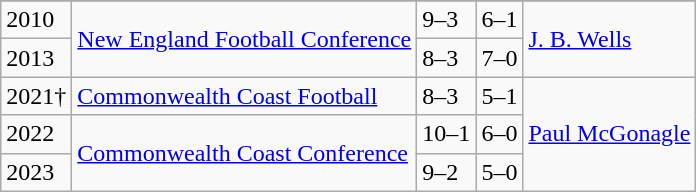<table class="wikitable">
<tr>
</tr>
<tr>
<td>2010</td>
<td rowspan=2><a href='#'>New England Football Conference</a></td>
<td>9–3</td>
<td>6–1</td>
<td rowspan=2><a href='#'>J. B. Wells</a></td>
</tr>
<tr>
<td>2013</td>
<td>8–3</td>
<td>7–0</td>
</tr>
<tr>
<td>2021†</td>
<td><a href='#'>Commonwealth Coast Football</a></td>
<td>8–3</td>
<td>5–1</td>
<td rowspan=3><a href='#'>Paul McGonagle</a></td>
</tr>
<tr>
<td>2022</td>
<td rowspan=2><a href='#'>Commonwealth Coast Conference</a></td>
<td>10–1</td>
<td>6–0</td>
</tr>
<tr>
<td>2023</td>
<td>9–2</td>
<td>5–0</td>
</tr>
</table>
